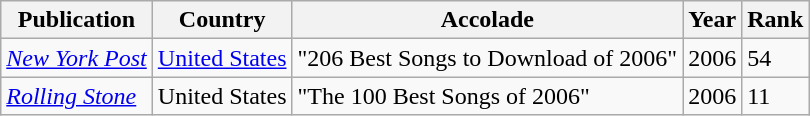<table class="wikitable" border="1">
<tr>
<th>Publication</th>
<th>Country</th>
<th>Accolade</th>
<th>Year</th>
<th>Rank</th>
</tr>
<tr>
<td><em><a href='#'>New York Post</a></em></td>
<td><a href='#'>United States</a></td>
<td>"206 Best Songs to Download of 2006"</td>
<td>2006</td>
<td>54</td>
</tr>
<tr>
<td><em><a href='#'>Rolling Stone</a></em></td>
<td>United States</td>
<td>"The 100 Best Songs of 2006"</td>
<td>2006</td>
<td>11</td>
</tr>
</table>
